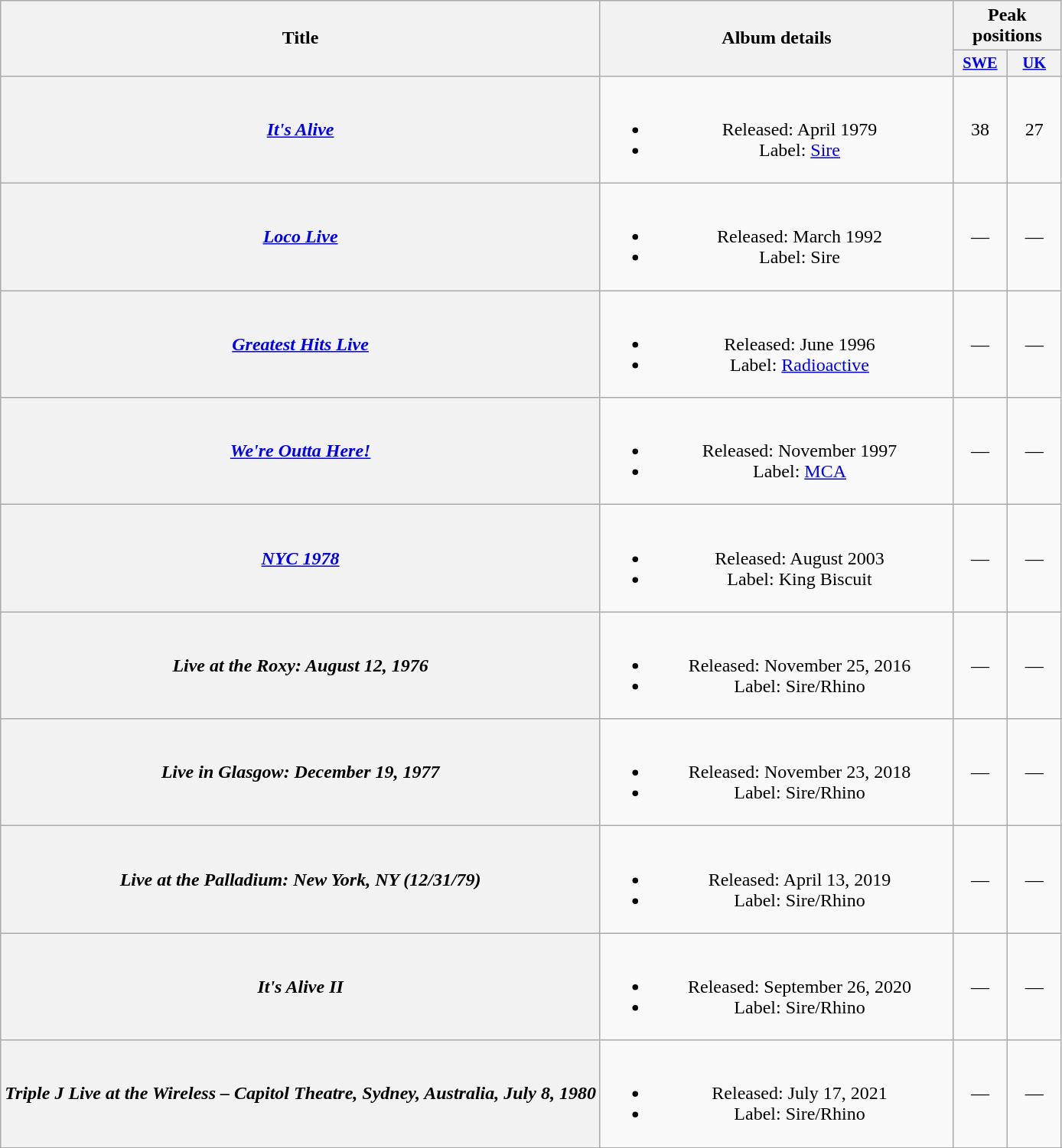<table class="wikitable plainrowheaders" style="text-align:center;">
<tr>
<th rowspan="2">Title</th>
<th rowspan="2" style="width:300px;">Album details</th>
<th colspan="2">Peak positions</th>
</tr>
<tr>
<th style="width:3em;font-size:85%;"><a href='#'>SWE</a><br></th>
<th style="width:3em;font-size:85%;"><a href='#'>UK</a><br></th>
</tr>
<tr>
<th scope="row"><em><a href='#'>It's Alive</a></em></th>
<td><br><ul><li>Released: April 1979</li><li>Label: <a href='#'>Sire</a></li></ul></td>
<td>38</td>
<td>27</td>
</tr>
<tr>
<th scope="row"><em><a href='#'>Loco Live</a></em></th>
<td><br><ul><li>Released: March 1992</li><li>Label: Sire</li></ul></td>
<td>—</td>
<td>—</td>
</tr>
<tr>
<th scope="row"><em><a href='#'>Greatest Hits Live</a></em></th>
<td><br><ul><li>Released: June 1996</li><li>Label: <a href='#'>Radioactive</a></li></ul></td>
<td>—</td>
<td>—</td>
</tr>
<tr>
<th scope="row"><em><a href='#'>We're Outta Here!</a></em></th>
<td><br><ul><li>Released: November 1997</li><li>Label: <a href='#'>MCA</a></li></ul></td>
<td>—</td>
<td>—</td>
</tr>
<tr>
<th scope="row"><em><a href='#'>NYC 1978</a></em></th>
<td><br><ul><li>Released: August 2003</li><li>Label: King Biscuit</li></ul></td>
<td>—</td>
<td>—</td>
</tr>
<tr>
<th scope="row"><em>Live at the Roxy: August 12, 1976</em></th>
<td><br><ul><li>Released: November 25, 2016</li><li>Label: Sire/Rhino</li></ul></td>
<td>—</td>
<td>—</td>
</tr>
<tr>
<th scope="row"><em>Live in Glasgow: December 19, 1977</em></th>
<td><br><ul><li>Released: November 23, 2018</li><li>Label: Sire/Rhino</li></ul></td>
<td>—</td>
<td>—</td>
</tr>
<tr>
<th scope="row"><em>Live at the Palladium: New York, NY (12/31/79)</em></th>
<td><br><ul><li>Released: April 13, 2019</li><li>Label: Sire/Rhino</li></ul></td>
<td>—</td>
<td>—</td>
</tr>
<tr>
<th scope="row"><em>It's Alive II</em></th>
<td><br><ul><li>Released: September 26, 2020</li><li>Label: Sire/Rhino</li></ul></td>
<td>—</td>
<td>—</td>
</tr>
<tr>
<th scope="row"><em>Triple J Live at the Wireless – Capitol Theatre, Sydney, Australia, July 8, 1980</em></th>
<td><br><ul><li>Released: July 17, 2021</li><li>Label: Sire/Rhino</li></ul></td>
<td>—</td>
<td>—</td>
</tr>
</table>
